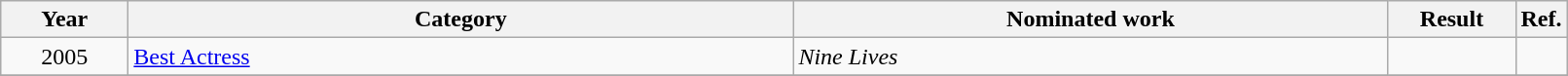<table class=wikitable>
<tr>
<th scope="col" style="width:5em;">Year</th>
<th scope="col" style="width:28em;">Category</th>
<th scope="col" style="width:25em;">Nominated work</th>
<th scope="col" style="width:5em;">Result</th>
<th>Ref.</th>
</tr>
<tr>
<td style="text-align:center;">2005</td>
<td><a href='#'>Best Actress</a></td>
<td><em>Nine Lives</em></td>
<td></td>
<td></td>
</tr>
<tr>
</tr>
</table>
